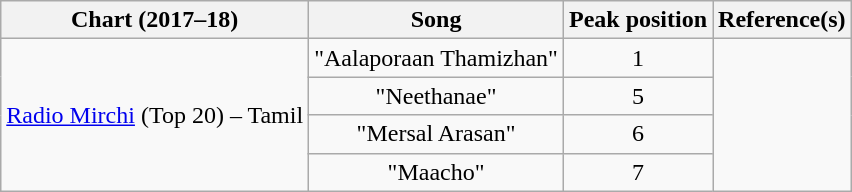<table class="wikitable" style="text-align:center">
<tr>
<th scope="col">Chart (2017–18)</th>
<th scope="col">Song</th>
<th scope="col">Peak position</th>
<th>Reference(s)</th>
</tr>
<tr>
<td rowspan="4"><a href='#'>Radio Mirchi</a> (Top 20) – Tamil</td>
<td>"Aalaporaan Thamizhan"</td>
<td>1</td>
<td rowspan="4"></td>
</tr>
<tr>
<td>"Neethanae"</td>
<td>5</td>
</tr>
<tr>
<td>"Mersal Arasan"</td>
<td>6</td>
</tr>
<tr>
<td>"Maacho"</td>
<td>7</td>
</tr>
</table>
